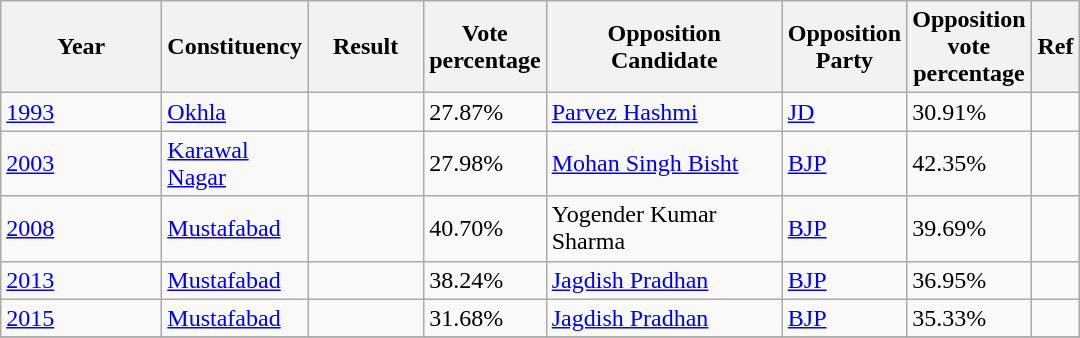<table class="sortable wikitable">
<tr>
<th width=100>Year</th>
<th width=80>Constituency</th>
<th width=70>Result</th>
<th width=70>Vote percentage</th>
<th width=150>Opposition Candidate</th>
<th width=70>Opposition Party</th>
<th width=70>Opposition vote percentage</th>
<th width=25>Ref</th>
</tr>
<tr>
<td><a href='#'>1993</a></td>
<td><a href='#'>Okhla</a></td>
<td></td>
<td>27.87%</td>
<td><a href='#'>Parvez Hashmi</a></td>
<td><a href='#'>JD</a></td>
<td>30.91%</td>
<td></td>
</tr>
<tr>
<td><a href='#'>2003</a></td>
<td><a href='#'>Karawal Nagar</a></td>
<td></td>
<td>27.98%</td>
<td><a href='#'>Mohan Singh Bisht</a></td>
<td><a href='#'>BJP</a></td>
<td>42.35%</td>
<td></td>
</tr>
<tr>
<td><a href='#'>2008</a></td>
<td><a href='#'>Mustafabad</a></td>
<td></td>
<td>40.70%</td>
<td>Yogender Kumar Sharma</td>
<td><a href='#'>BJP</a></td>
<td>39.69%</td>
<td></td>
</tr>
<tr>
<td><a href='#'>2013</a></td>
<td><a href='#'>Mustafabad</a></td>
<td></td>
<td>38.24%</td>
<td><a href='#'>Jagdish Pradhan</a></td>
<td><a href='#'>BJP</a></td>
<td>36.95%</td>
<td></td>
</tr>
<tr>
<td><a href='#'>2015</a></td>
<td><a href='#'>Mustafabad</a></td>
<td></td>
<td>31.68%</td>
<td><a href='#'>Jagdish Pradhan</a></td>
<td><a href='#'>BJP</a></td>
<td>35.33%</td>
<td></td>
</tr>
<tr>
</tr>
</table>
